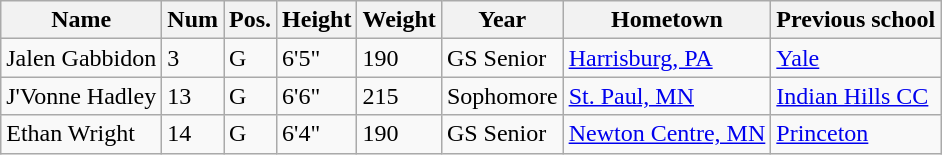<table class="wikitable sortable" style="font-size:100%;" border="1">
<tr>
<th>Name</th>
<th>Num</th>
<th>Pos.</th>
<th>Height</th>
<th>Weight</th>
<th>Year</th>
<th>Hometown</th>
<th class="unsortable">Previous school</th>
</tr>
<tr>
<td>Jalen Gabbidon</td>
<td>3</td>
<td>G</td>
<td>6'5"</td>
<td>190</td>
<td>GS Senior</td>
<td><a href='#'>Harrisburg, PA</a></td>
<td><a href='#'>Yale</a></td>
</tr>
<tr>
<td>J'Vonne Hadley</td>
<td>13</td>
<td>G</td>
<td>6'6"</td>
<td>215</td>
<td>Sophomore</td>
<td><a href='#'>St. Paul, MN</a></td>
<td><a href='#'>Indian Hills CC</a></td>
</tr>
<tr>
<td>Ethan Wright</td>
<td>14</td>
<td>G</td>
<td>6'4"</td>
<td>190</td>
<td>GS Senior</td>
<td><a href='#'>Newton Centre, MN</a></td>
<td><a href='#'>Princeton</a></td>
</tr>
</table>
